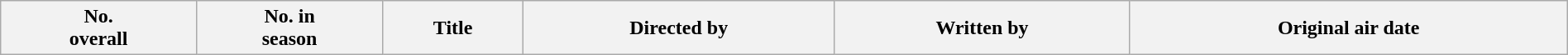<table class="wikitable plainrowheaders" style="width:100%; background:#fff;">
<tr>
<th style="background:#;">No.<br>overall</th>
<th style="background:#;">No. in<br>season</th>
<th style="background:#;">Title</th>
<th style="background:#;">Directed by</th>
<th style="background:#;">Written by</th>
<th style="background:#;">Original air date<br>











</th>
</tr>
</table>
